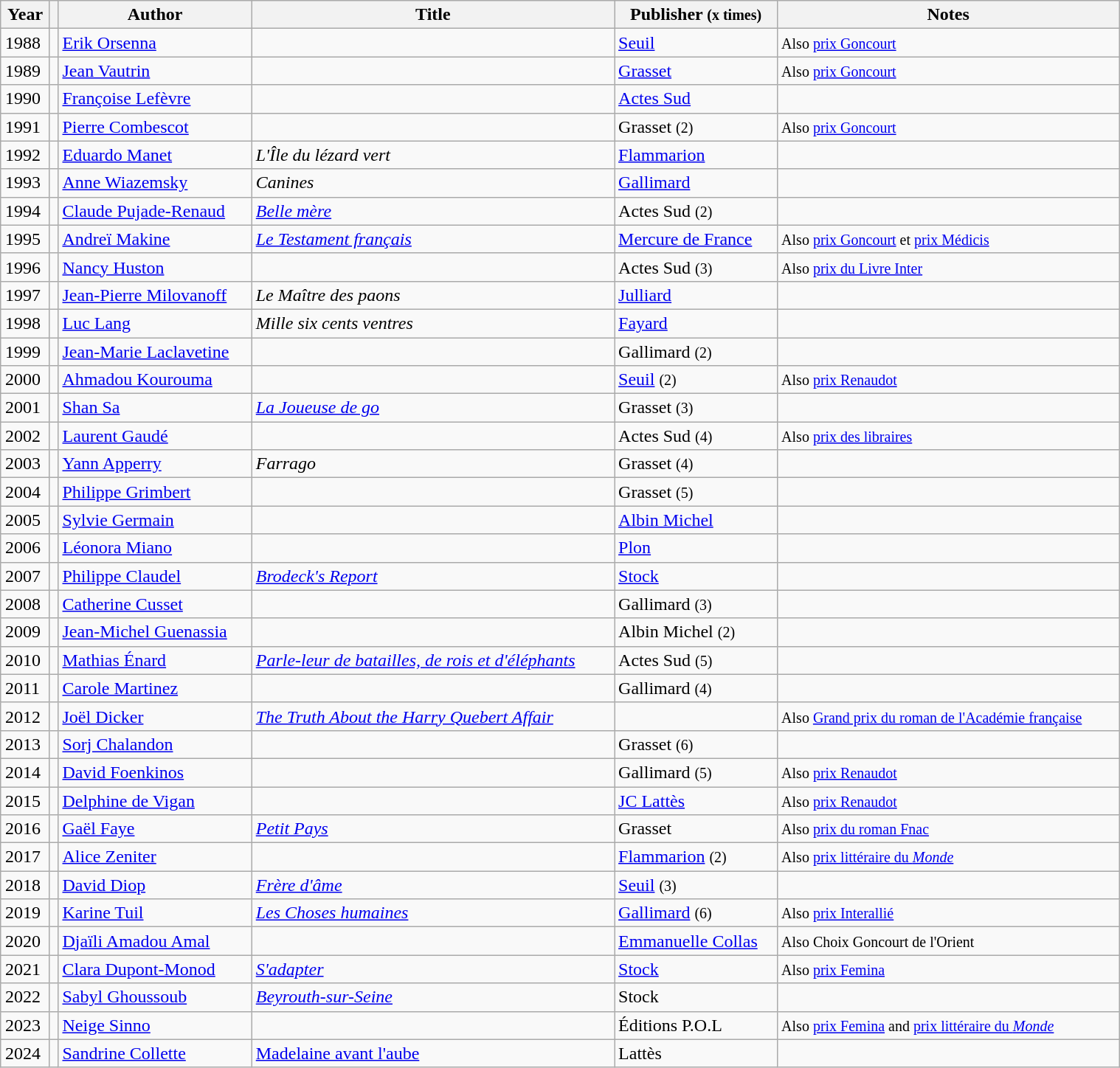<table width="80%" class="wikitable sortable" style="margin: 1em auto;">
<tr>
<th>Year</th>
<th></th>
<th>Author</th>
<th>Title</th>
<th>Publisher <small>(x times)</small></th>
<th>Notes</th>
</tr>
<tr>
<td>1988</td>
<td></td>
<td><a href='#'>Erik Orsenna</a></td>
<td><em></em></td>
<td><a href='#'>Seuil</a></td>
<td><small>Also <a href='#'>prix Goncourt</a></small></td>
</tr>
<tr>
<td>1989</td>
<td></td>
<td><a href='#'>Jean Vautrin</a></td>
<td><em></em></td>
<td><a href='#'>Grasset</a></td>
<td><small>Also <a href='#'>prix Goncourt</a></small></td>
</tr>
<tr>
<td>1990</td>
<td></td>
<td><a href='#'>Françoise Lefèvre</a></td>
<td><em></em></td>
<td><a href='#'>Actes Sud</a></td>
<td></td>
</tr>
<tr>
<td>1991</td>
<td></td>
<td><a href='#'>Pierre Combescot</a></td>
<td><em></em></td>
<td>Grasset <small>(2)</small></td>
<td><small>Also <a href='#'>prix Goncourt</a></small></td>
</tr>
<tr>
<td>1992</td>
<td></td>
<td><a href='#'>Eduardo Manet</a></td>
<td><em>L'Île du lézard vert</em></td>
<td><a href='#'>Flammarion</a></td>
<td></td>
</tr>
<tr>
<td>1993</td>
<td></td>
<td><a href='#'>Anne Wiazemsky</a></td>
<td><em>Canines</em></td>
<td><a href='#'>Gallimard</a></td>
<td></td>
</tr>
<tr>
<td>1994</td>
<td></td>
<td><a href='#'>Claude Pujade-Renaud</a></td>
<td><em><a href='#'>Belle mère</a></em></td>
<td>Actes Sud <small>(2)</small></td>
<td></td>
</tr>
<tr>
<td>1995</td>
<td></td>
<td><a href='#'>Andreï Makine</a></td>
<td><em><a href='#'>Le Testament français</a></em></td>
<td><a href='#'>Mercure de France</a></td>
<td><small>Also <a href='#'>prix Goncourt</a> et <a href='#'>prix Médicis</a></small></td>
</tr>
<tr>
<td>1996</td>
<td></td>
<td><a href='#'>Nancy Huston</a></td>
<td><em></em></td>
<td>Actes Sud <small>(3)</small></td>
<td><small>Also <a href='#'>prix du Livre Inter</a></small></td>
</tr>
<tr>
<td>1997</td>
<td></td>
<td><a href='#'>Jean-Pierre Milovanoff</a></td>
<td><em>Le Maître des paons</em></td>
<td><a href='#'>Julliard</a></td>
<td></td>
</tr>
<tr>
<td>1998</td>
<td></td>
<td><a href='#'>Luc Lang</a></td>
<td><em>Mille six cents ventres</em></td>
<td><a href='#'>Fayard</a></td>
<td></td>
</tr>
<tr>
<td>1999</td>
<td></td>
<td><a href='#'>Jean-Marie Laclavetine</a></td>
<td><em></em></td>
<td>Gallimard <small>(2)</small></td>
<td></td>
</tr>
<tr>
<td>2000</td>
<td></td>
<td><a href='#'>Ahmadou Kourouma</a></td>
<td></td>
<td><a href='#'>Seuil</a> <small>(2)</small></td>
<td><small>Also <a href='#'>prix Renaudot</a></small></td>
</tr>
<tr>
<td>2001</td>
<td></td>
<td><a href='#'>Shan Sa</a></td>
<td><em><a href='#'>La Joueuse de go</a></em></td>
<td>Grasset <small>(3)</small></td>
<td></td>
</tr>
<tr>
<td>2002</td>
<td></td>
<td><a href='#'>Laurent Gaudé</a></td>
<td><em></em></td>
<td>Actes Sud <small>(4)</small></td>
<td><small>Also <a href='#'>prix des libraires</a></small></td>
</tr>
<tr>
<td>2003</td>
<td></td>
<td><a href='#'>Yann Apperry</a></td>
<td><em>Farrago</em></td>
<td>Grasset <small>(4)</small></td>
<td></td>
</tr>
<tr>
<td>2004</td>
<td></td>
<td><a href='#'>Philippe Grimbert</a></td>
<td><em></em></td>
<td>Grasset <small>(5)</small></td>
<td></td>
</tr>
<tr>
<td>2005</td>
<td></td>
<td><a href='#'>Sylvie Germain</a></td>
<td><em></em></td>
<td><a href='#'>Albin Michel</a></td>
<td></td>
</tr>
<tr>
<td>2006</td>
<td></td>
<td><a href='#'>Léonora Miano</a></td>
<td><em></em></td>
<td><a href='#'>Plon</a></td>
<td></td>
</tr>
<tr>
<td>2007</td>
<td></td>
<td><a href='#'>Philippe Claudel</a></td>
<td><em><a href='#'>Brodeck's Report</a></em></td>
<td><a href='#'>Stock</a></td>
<td></td>
</tr>
<tr>
<td>2008</td>
<td></td>
<td><a href='#'>Catherine Cusset</a></td>
<td><em></em></td>
<td>Gallimard <small>(3)</small></td>
<td></td>
</tr>
<tr>
<td>2009</td>
<td></td>
<td><a href='#'>Jean-Michel Guenassia</a></td>
<td><em></em></td>
<td>Albin Michel <small>(2)</small></td>
<td></td>
</tr>
<tr>
<td>2010</td>
<td></td>
<td><a href='#'>Mathias Énard</a></td>
<td><em><a href='#'>Parle-leur de batailles, de rois et d'éléphants</a></em></td>
<td>Actes Sud <small>(5)</small></td>
<td></td>
</tr>
<tr>
<td>2011</td>
<td></td>
<td><a href='#'>Carole Martinez</a></td>
<td><em></em></td>
<td>Gallimard <small>(4)</small></td>
<td></td>
</tr>
<tr>
<td>2012</td>
<td></td>
<td><a href='#'>Joël Dicker</a></td>
<td><em><a href='#'>The Truth About the Harry Quebert Affair</a></em></td>
<td></td>
<td><small>Also <a href='#'>Grand prix du roman de l'Académie française</a></small></td>
</tr>
<tr>
<td>2013</td>
<td></td>
<td><a href='#'>Sorj Chalandon</a></td>
<td><em></em></td>
<td>Grasset <small>(6)</small></td>
<td></td>
</tr>
<tr>
<td>2014</td>
<td></td>
<td><a href='#'>David Foenkinos</a></td>
<td><em></em></td>
<td>Gallimard <small>(5)</small></td>
<td><small>Also <a href='#'>prix Renaudot</a></small></td>
</tr>
<tr>
<td>2015</td>
<td></td>
<td><a href='#'>Delphine de Vigan</a></td>
<td><em></em></td>
<td><a href='#'>JC Lattès</a></td>
<td><small>Also <a href='#'>prix Renaudot</a></small></td>
</tr>
<tr>
<td>2016</td>
<td></td>
<td><a href='#'>Gaël Faye</a></td>
<td><em><a href='#'>Petit Pays</a></em></td>
<td>Grasset</td>
<td><small>Also <a href='#'>prix du roman Fnac</a></small></td>
</tr>
<tr>
<td>2017</td>
<td></td>
<td><a href='#'>Alice Zeniter</a></td>
<td><em></em></td>
<td><a href='#'>Flammarion</a> <small>(2)</small></td>
<td><small>Also <a href='#'>prix littéraire du <em>Monde</em></a></small></td>
</tr>
<tr>
<td>2018</td>
<td></td>
<td><a href='#'>David Diop</a></td>
<td><em><a href='#'>Frère d'âme</a></em></td>
<td><a href='#'>Seuil</a> <small>(3)</small></td>
<td></td>
</tr>
<tr>
<td>2019</td>
<td></td>
<td><a href='#'>Karine Tuil</a></td>
<td><em><a href='#'>Les Choses humaines</a></em></td>
<td><a href='#'>Gallimard</a> <small>(6)</small></td>
<td><small>Also <a href='#'>prix Interallié</a></small></td>
</tr>
<tr>
<td>2020</td>
<td></td>
<td><a href='#'>Djaïli Amadou Amal</a></td>
<td><em></em></td>
<td><a href='#'>Emmanuelle Collas</a></td>
<td><small>Also Choix Goncourt de l'Orient</small></td>
</tr>
<tr>
<td>2021</td>
<td></td>
<td><a href='#'>Clara Dupont-Monod</a></td>
<td><em><a href='#'>S'adapter</a></em></td>
<td><a href='#'>Stock</a></td>
<td><small>Also <a href='#'>prix Femina</a></small></td>
</tr>
<tr>
<td>2022</td>
<td></td>
<td><a href='#'>Sabyl Ghoussoub</a></td>
<td><em><a href='#'>Beyrouth-sur-Seine</a></em></td>
<td>Stock</td>
<td></td>
</tr>
<tr>
<td>2023</td>
<td></td>
<td><a href='#'>Neige Sinno</a></td>
<td><em></em></td>
<td>Éditions P.O.L</td>
<td><small>Also <a href='#'>prix Femina</a> and <a href='#'>prix littéraire du <em>Monde</em></a></small></td>
</tr>
<tr>
<td>2024</td>
<td></td>
<td><a href='#'>Sandrine Collette</a></td>
<td><a href='#'>Madelaine avant l'aube</a></td>
<td>Lattès</td>
<td></td>
</tr>
</table>
